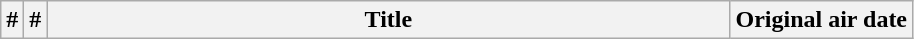<table class="wikitable plainrowheaders">
<tr>
<th>#</th>
<th>#</th>
<th style="width:28em;">Title</th>
<th>Original air date<br>











</th>
</tr>
</table>
